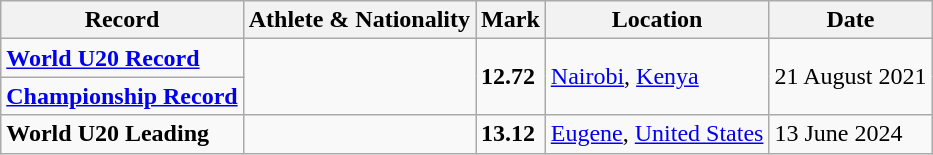<table class="wikitable">
<tr>
<th scope="col">Record</th>
<th scope="col">Athlete & Nationality</th>
<th scope="col">Mark</th>
<th scope="col">Location</th>
<th scope="col">Date</th>
</tr>
<tr>
<td><strong><a href='#'>World U20 Record</a></strong></td>
<td rowspan=2></td>
<td rowspan=2><strong>12.72</strong></td>
<td rowspan=2><a href='#'>Nairobi</a>, <a href='#'>Kenya</a></td>
<td rowspan=2>21 August 2021</td>
</tr>
<tr>
<td><strong><a href='#'>Championship Record</a></strong></td>
</tr>
<tr>
<td><strong>World U20 Leading</strong></td>
<td></td>
<td><strong>13.12</strong></td>
<td><a href='#'>Eugene</a>, <a href='#'>United States</a></td>
<td>13 June 2024</td>
</tr>
</table>
